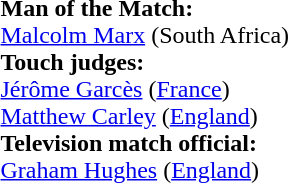<table style="width:50%">
<tr>
<td><br><strong>Man of the Match:</strong>
<br><a href='#'>Malcolm Marx</a> (South Africa)<br><strong>Touch judges:</strong>
<br><a href='#'>Jérôme Garcès</a> (<a href='#'>France</a>)
<br><a href='#'>Matthew Carley</a> (<a href='#'>England</a>)
<br><strong>Television match official:</strong>
<br><a href='#'>Graham Hughes</a> (<a href='#'>England</a>)</td>
</tr>
</table>
